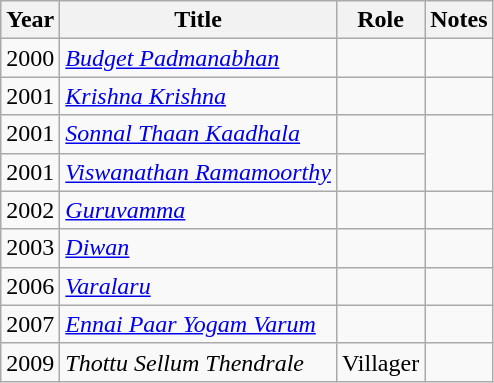<table class="wikitable sortable">
<tr>
<th scope="col">Year</th>
<th scope="col">Title</th>
<th scope="col">Role</th>
<th scope="col" class="unsortable">Notes</th>
</tr>
<tr>
<td>2000</td>
<td><em><a href='#'>Budget Padmanabhan</a></em></td>
<td></td>
<td></td>
</tr>
<tr>
<td>2001</td>
<td><em><a href='#'>Krishna Krishna</a></em></td>
<td></td>
<td></td>
</tr>
<tr>
<td>2001</td>
<td><em><a href='#'>Sonnal Thaan Kaadhala</a></em></td>
<td></td>
</tr>
<tr>
<td>2001</td>
<td><em><a href='#'>Viswanathan Ramamoorthy</a></em></td>
<td></td>
</tr>
<tr>
<td>2002</td>
<td><em><a href='#'>Guruvamma</a></em></td>
<td></td>
<td></td>
</tr>
<tr>
<td>2003</td>
<td><em><a href='#'>Diwan</a></em></td>
<td></td>
<td></td>
</tr>
<tr>
<td>2006</td>
<td><em><a href='#'>Varalaru</a></em></td>
<td></td>
<td></td>
</tr>
<tr>
<td>2007</td>
<td><em><a href='#'>Ennai Paar Yogam Varum</a></em></td>
<td></td>
<td></td>
</tr>
<tr>
<td>2009</td>
<td><em>Thottu Sellum Thendrale</em></td>
<td>Villager</td>
<td></td>
</tr>
</table>
